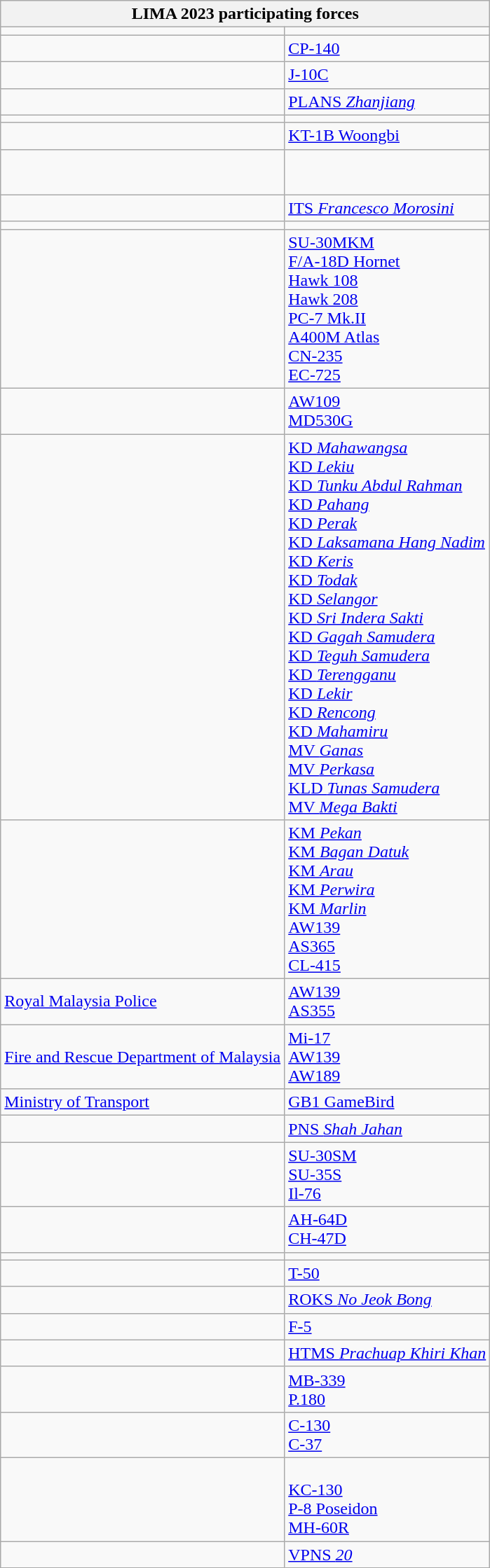<table class="wikitable collapsible collapsed">
<tr>
<th colspan=2>LIMA 2023 participating forces</th>
</tr>
<tr>
<td></td>
<td></td>
</tr>
<tr>
<td></td>
<td><a href='#'>CP-140</a></td>
</tr>
<tr>
<td></td>
<td><a href='#'>J-10C</a></td>
</tr>
<tr>
<td></td>
<td><a href='#'>PLANS <em>Zhanjiang</em></a></td>
</tr>
<tr>
<td></td>
<td></td>
</tr>
<tr>
<td></td>
<td><a href='#'>KT-1B Woongbi</a></td>
</tr>
<tr>
<td></td>
<td><br><br></td>
</tr>
<tr>
<td></td>
<td><a href='#'>ITS <em>Francesco Morosini</em></a></td>
</tr>
<tr>
<td></td>
<td></td>
</tr>
<tr>
<td></td>
<td><a href='#'>SU-30MKM</a><br><a href='#'>F/A-18D Hornet</a><br><a href='#'>Hawk 108</a><br><a href='#'>Hawk 208</a><br><a href='#'>PC-7 Mk.II</a><br><a href='#'>A400M Atlas</a><br><a href='#'>CN-235</a><br><a href='#'>EC-725</a></td>
</tr>
<tr>
<td></td>
<td><a href='#'>AW109</a><br><a href='#'>MD530G</a></td>
</tr>
<tr>
<td></td>
<td><a href='#'>KD <em>Mahawangsa</em></a><br><a href='#'>KD <em>Lekiu</em></a><br><a href='#'>KD <em>Tunku Abdul Rahman</em></a><br><a href='#'>KD <em>Pahang</em></a><br><a href='#'>KD <em>Perak</em></a><br><a href='#'>KD <em>Laksamana Hang Nadim</em></a><br><a href='#'>KD <em>Keris</em></a><br><a href='#'>KD <em>Todak</em></a><br><a href='#'>KD <em>Selangor</em></a><br><a href='#'>KD <em>Sri Indera Sakti</em></a><br><a href='#'>KD <em>Gagah Samudera</em></a><br><a href='#'>KD <em>Teguh Samudera</em></a><br><a href='#'>KD <em>Terengganu</em></a><br><a href='#'>KD <em>Lekir</em></a><br><a href='#'>KD <em>Rencong</em></a><br><a href='#'>KD <em>Mahamiru</em></a><br><a href='#'>MV <em>Ganas</em></a><br><a href='#'>MV <em>Perkasa</em></a><br><a href='#'>KLD <em>Tunas Samudera</em></a><br><a href='#'>MV <em>Mega Bakti</em></a></td>
</tr>
<tr>
<td></td>
<td><a href='#'>KM <em>Pekan</em></a><br><a href='#'>KM <em>Bagan Datuk</em></a><br><a href='#'>KM <em>Arau</em></a><br><a href='#'>KM <em>Perwira</em></a><br><a href='#'>KM <em>Marlin</em></a><br><a href='#'>AW139</a><br><a href='#'>AS365</a><br><a href='#'>CL-415</a></td>
</tr>
<tr>
<td><a href='#'>Royal Malaysia Police</a></td>
<td><a href='#'>AW139</a><br><a href='#'>AS355</a></td>
</tr>
<tr>
<td> <a href='#'>Fire and Rescue Department of Malaysia</a></td>
<td><a href='#'>Mi-17</a><br><a href='#'>AW139</a><br><a href='#'>AW189</a></td>
</tr>
<tr>
<td> <a href='#'>Ministry of Transport</a></td>
<td><a href='#'>GB1 GameBird</a></td>
</tr>
<tr>
<td></td>
<td><a href='#'>PNS <em>Shah Jahan</em></a></td>
</tr>
<tr>
<td></td>
<td><a href='#'>SU-30SM</a><br><a href='#'>SU-35S</a><br><a href='#'>Il-76</a></td>
</tr>
<tr>
<td></td>
<td><a href='#'>AH-64D</a><br><a href='#'>CH-47D</a></td>
</tr>
<tr>
<td></td>
<td></td>
</tr>
<tr>
<td></td>
<td><a href='#'>T-50</a></td>
</tr>
<tr>
<td></td>
<td><a href='#'>ROKS <em>No Jeok Bong</em></a></td>
</tr>
<tr>
<td></td>
<td><a href='#'>F-5</a></td>
</tr>
<tr>
<td></td>
<td><a href='#'>HTMS <em>Prachuap Khiri Khan</em></a></td>
</tr>
<tr>
<td></td>
<td><a href='#'>MB-339</a><br><a href='#'>P.180</a></td>
</tr>
<tr>
<td></td>
<td><a href='#'>C-130</a><br><a href='#'>C-37</a></td>
</tr>
<tr>
<td></td>
<td><br><a href='#'>KC-130</a><br><a href='#'>P-8 Poseidon</a><br><a href='#'>MH-60R</a></td>
</tr>
<tr>
<td></td>
<td><a href='#'>VPNS <em>20</em></a></td>
</tr>
</table>
